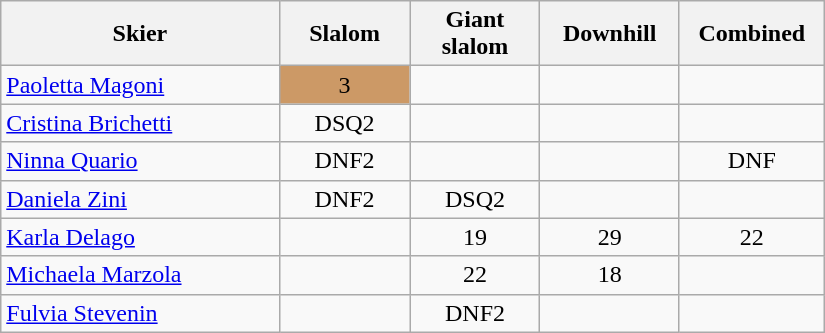<table class="wikitable" width=550px style="font-size:100%; text-align:center;">
<tr>
<th width=250px>Skier</th>
<th width=100px>Slalom</th>
<th width=100px>Giant slalom</th>
<th width=100px>Downhill</th>
<th width=100px>Combined</th>
</tr>
<tr>
<td align=left><a href='#'>Paoletta Magoni</a></td>
<td bgcolor=cc9966>3</td>
<td></td>
<td></td>
<td></td>
</tr>
<tr>
<td align=left><a href='#'>Cristina Brichetti</a></td>
<td>DSQ2</td>
<td></td>
<td></td>
<td></td>
</tr>
<tr>
<td align=left><a href='#'>Ninna Quario</a></td>
<td>DNF2</td>
<td></td>
<td></td>
<td>DNF</td>
</tr>
<tr>
<td align=left><a href='#'>Daniela Zini</a></td>
<td>DNF2</td>
<td>DSQ2</td>
<td></td>
<td></td>
</tr>
<tr>
<td align=left><a href='#'>Karla Delago</a></td>
<td></td>
<td>19</td>
<td>29</td>
<td>22</td>
</tr>
<tr>
<td align=left><a href='#'>Michaela Marzola</a></td>
<td></td>
<td>22</td>
<td>18</td>
<td></td>
</tr>
<tr>
<td align=left><a href='#'>Fulvia Stevenin</a></td>
<td></td>
<td>DNF2</td>
<td></td>
<td></td>
</tr>
</table>
